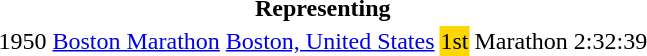<table>
<tr>
<th colspan="6">Representing </th>
</tr>
<tr>
<td>1950</td>
<td><a href='#'>Boston Marathon</a></td>
<td><a href='#'>Boston, United States</a></td>
<td bgcolor="gold">1st</td>
<td>Marathon</td>
<td>2:32:39</td>
</tr>
</table>
